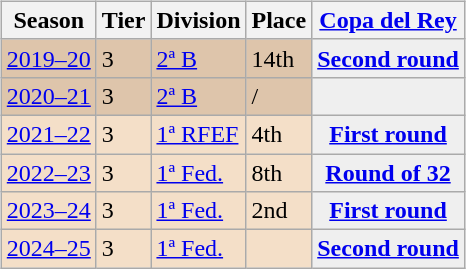<table>
<tr>
<td valign="top" width=0%><br><table class="wikitable">
<tr style="background:#f0f6fa">
<th>Season</th>
<th>Tier</th>
<th>Division</th>
<th>Place</th>
<th><a href='#'>Copa del Rey</a></th>
</tr>
<tr>
<td style="background:#DEC5AB"><a href='#'>2019–20</a></td>
<td style="background:#DEC5AB">3</td>
<td style="background:#DEC5AB"><a href='#'>2ª B</a></td>
<td style="background:#DEC5AB">14th</td>
<th style="background:#efefef"><a href='#'>Second round</a></th>
</tr>
<tr>
<td style="background:#DEC5AB"><a href='#'>2020–21</a></td>
<td style="background:#DEC5AB">3</td>
<td style="background:#DEC5AB"><a href='#'>2ª B</a></td>
<td style="background:#DEC5AB"> / </td>
<th style="background:#efefef"></th>
</tr>
<tr>
<td style="background:#F4DFC8"><a href='#'>2021–22</a></td>
<td style="background:#F4DFC8">3</td>
<td style="background:#F4DFC8"><a href='#'>1ª RFEF</a></td>
<td style="background:#F4DFC8">4th</td>
<th style="background:#efefef"><a href='#'>First round</a></th>
</tr>
<tr>
<td style="background:#F4DFC8"><a href='#'>2022–23</a></td>
<td style="background:#F4DFC8">3</td>
<td style="background:#F4DFC8"><a href='#'>1ª Fed.</a></td>
<td style="background:#F4DFC8">8th</td>
<th style="background:#efefef"><a href='#'>Round of 32</a></th>
</tr>
<tr>
<td style="background:#F4DFC8"><a href='#'>2023–24</a></td>
<td style="background:#F4DFC8">3</td>
<td style="background:#F4DFC8"><a href='#'>1ª Fed.</a></td>
<td style="background:#F4DFC8">2nd</td>
<th style="background:#efefef"><a href='#'>First round</a></th>
</tr>
<tr>
<td style="background:#F4DFC8"><a href='#'>2024–25</a></td>
<td style="background:#F4DFC8">3</td>
<td style="background:#F4DFC8"><a href='#'>1ª Fed.</a></td>
<td style="background:#F4DFC8"></td>
<th style="background:#efefef"><a href='#'>Second round</a></th>
</tr>
</table>
</td>
</tr>
</table>
